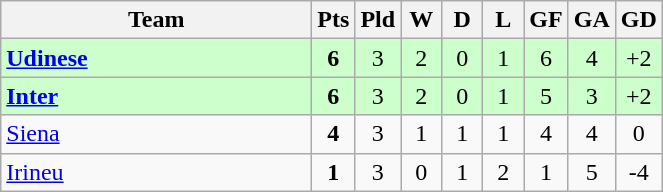<table class="wikitable" style="text-align:center;">
<tr>
<th width=200>Team</th>
<th width=20>Pts</th>
<th width=20>Pld</th>
<th width=20>W</th>
<th width=20>D</th>
<th width=20>L</th>
<th width=20>GF</th>
<th width=20>GA</th>
<th width=20>GD</th>
</tr>
<tr style="background:#ccffcc">
<td style="text-align:left"> <strong><a href='#'>Udinese</a></strong></td>
<td><strong>6</strong></td>
<td>3</td>
<td>2</td>
<td>0</td>
<td>1</td>
<td>6</td>
<td>4</td>
<td>+2</td>
</tr>
<tr style="background:#ccffcc">
<td style="text-align:left"> <strong><a href='#'>Inter</a></strong></td>
<td><strong>6</strong></td>
<td>3</td>
<td>2</td>
<td>0</td>
<td>1</td>
<td>5</td>
<td>3</td>
<td>+2</td>
</tr>
<tr>
<td style="text-align:left"> <a href='#'>Siena</a></td>
<td><strong>4</strong></td>
<td>3</td>
<td>1</td>
<td>1</td>
<td>1</td>
<td>4</td>
<td>4</td>
<td>0</td>
</tr>
<tr>
<td style="text-align:left"> <a href='#'>Irineu</a></td>
<td><strong>1</strong></td>
<td>3</td>
<td>0</td>
<td>1</td>
<td>2</td>
<td>1</td>
<td>5</td>
<td>-4</td>
</tr>
</table>
